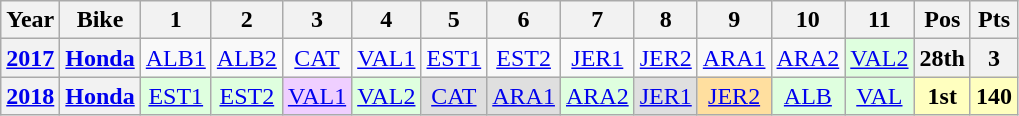<table class="wikitable" style="text-align:center">
<tr>
<th>Year</th>
<th>Bike</th>
<th>1</th>
<th>2</th>
<th>3</th>
<th>4</th>
<th>5</th>
<th>6</th>
<th>7</th>
<th>8</th>
<th>9</th>
<th>10</th>
<th>11</th>
<th>Pos</th>
<th>Pts</th>
</tr>
<tr>
<th><a href='#'>2017</a></th>
<th><a href='#'>Honda</a></th>
<td style="background:#;"><a href='#'>ALB1</a></td>
<td style="background:#;"><a href='#'>ALB2</a></td>
<td style="background:#;"><a href='#'>CAT</a></td>
<td style="background:#;"><a href='#'>VAL1</a></td>
<td style="background:#;"><a href='#'>EST1</a></td>
<td style="background:#;"><a href='#'>EST2</a></td>
<td style="background:#;"><a href='#'>JER1</a></td>
<td style="background:#;"><a href='#'>JER2</a></td>
<td style="background:#;"><a href='#'>ARA1</a></td>
<td style="background:#;"><a href='#'>ARA2</a></td>
<td style="background:#dfffdf;"><a href='#'>VAL2</a><br></td>
<th style="background:#;">28th</th>
<th style="background:#;">3</th>
</tr>
<tr>
<th><a href='#'>2018</a></th>
<th><a href='#'>Honda</a></th>
<td style="background:#dfffdf;"><a href='#'>EST1</a><br></td>
<td style="background:#dfffdf;"><a href='#'>EST2</a><br></td>
<td style="background:#efcfff;"><a href='#'>VAL1</a><br></td>
<td style="background:#dfffdf;"><a href='#'>VAL2</a><br></td>
<td style="background:#dfdfdf;"><a href='#'>CAT</a><br></td>
<td style="background:#dfdfdf;"><a href='#'>ARA1</a><br></td>
<td style="background:#dfffdf;"><a href='#'>ARA2</a><br></td>
<td style="background:#dfdfdf;"><a href='#'>JER1</a><br></td>
<td style="background:#ffdf9f;"><a href='#'>JER2</a><br></td>
<td style="background:#dfffdf;"><a href='#'>ALB</a><br></td>
<td style="background:#dfffdf;"><a href='#'>VAL</a><br></td>
<th style="background:#ffffbf;">1st</th>
<th style="background:#ffffbf;">140</th>
</tr>
</table>
